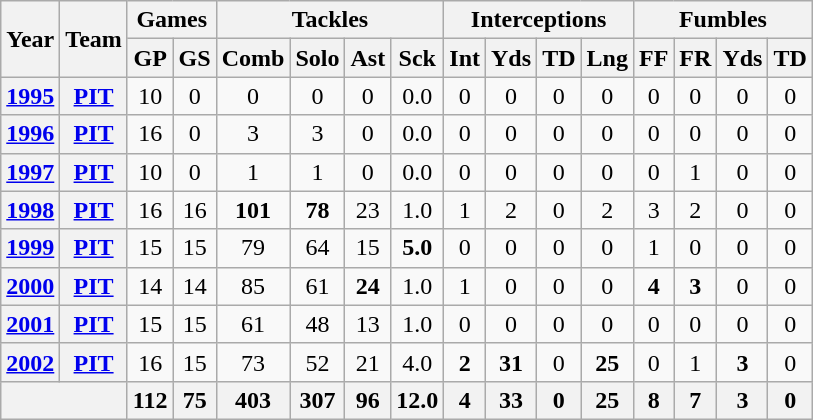<table class="wikitable" style="text-align:center">
<tr>
<th rowspan="2">Year</th>
<th rowspan="2">Team</th>
<th colspan="2">Games</th>
<th colspan="4">Tackles</th>
<th colspan="4">Interceptions</th>
<th colspan="4">Fumbles</th>
</tr>
<tr>
<th>GP</th>
<th>GS</th>
<th>Comb</th>
<th>Solo</th>
<th>Ast</th>
<th>Sck</th>
<th>Int</th>
<th>Yds</th>
<th>TD</th>
<th>Lng</th>
<th>FF</th>
<th>FR</th>
<th>Yds</th>
<th>TD</th>
</tr>
<tr>
<th><a href='#'>1995</a></th>
<th><a href='#'>PIT</a></th>
<td>10</td>
<td>0</td>
<td>0</td>
<td>0</td>
<td>0</td>
<td>0.0</td>
<td>0</td>
<td>0</td>
<td>0</td>
<td>0</td>
<td>0</td>
<td>0</td>
<td>0</td>
<td>0</td>
</tr>
<tr>
<th><a href='#'>1996</a></th>
<th><a href='#'>PIT</a></th>
<td>16</td>
<td>0</td>
<td>3</td>
<td>3</td>
<td>0</td>
<td>0.0</td>
<td>0</td>
<td>0</td>
<td>0</td>
<td>0</td>
<td>0</td>
<td>0</td>
<td>0</td>
<td>0</td>
</tr>
<tr>
<th><a href='#'>1997</a></th>
<th><a href='#'>PIT</a></th>
<td>10</td>
<td>0</td>
<td>1</td>
<td>1</td>
<td>0</td>
<td>0.0</td>
<td>0</td>
<td>0</td>
<td>0</td>
<td>0</td>
<td>0</td>
<td>1</td>
<td>0</td>
<td>0</td>
</tr>
<tr>
<th><a href='#'>1998</a></th>
<th><a href='#'>PIT</a></th>
<td>16</td>
<td>16</td>
<td><strong>101</strong></td>
<td><strong>78</strong></td>
<td>23</td>
<td>1.0</td>
<td>1</td>
<td>2</td>
<td>0</td>
<td>2</td>
<td>3</td>
<td>2</td>
<td>0</td>
<td>0</td>
</tr>
<tr>
<th><a href='#'>1999</a></th>
<th><a href='#'>PIT</a></th>
<td>15</td>
<td>15</td>
<td>79</td>
<td>64</td>
<td>15</td>
<td><strong>5.0</strong></td>
<td>0</td>
<td>0</td>
<td>0</td>
<td>0</td>
<td>1</td>
<td>0</td>
<td>0</td>
<td>0</td>
</tr>
<tr>
<th><a href='#'>2000</a></th>
<th><a href='#'>PIT</a></th>
<td>14</td>
<td>14</td>
<td>85</td>
<td>61</td>
<td><strong>24</strong></td>
<td>1.0</td>
<td>1</td>
<td>0</td>
<td>0</td>
<td>0</td>
<td><strong>4</strong></td>
<td><strong>3</strong></td>
<td>0</td>
<td>0</td>
</tr>
<tr>
<th><a href='#'>2001</a></th>
<th><a href='#'>PIT</a></th>
<td>15</td>
<td>15</td>
<td>61</td>
<td>48</td>
<td>13</td>
<td>1.0</td>
<td>0</td>
<td>0</td>
<td>0</td>
<td>0</td>
<td>0</td>
<td>0</td>
<td>0</td>
<td>0</td>
</tr>
<tr>
<th><a href='#'>2002</a></th>
<th><a href='#'>PIT</a></th>
<td>16</td>
<td>15</td>
<td>73</td>
<td>52</td>
<td>21</td>
<td>4.0</td>
<td><strong>2</strong></td>
<td><strong>31</strong></td>
<td>0</td>
<td><strong>25</strong></td>
<td>0</td>
<td>1</td>
<td><strong>3</strong></td>
<td>0</td>
</tr>
<tr>
<th colspan="2"></th>
<th>112</th>
<th>75</th>
<th>403</th>
<th>307</th>
<th>96</th>
<th>12.0</th>
<th>4</th>
<th>33</th>
<th>0</th>
<th>25</th>
<th>8</th>
<th>7</th>
<th>3</th>
<th>0</th>
</tr>
</table>
